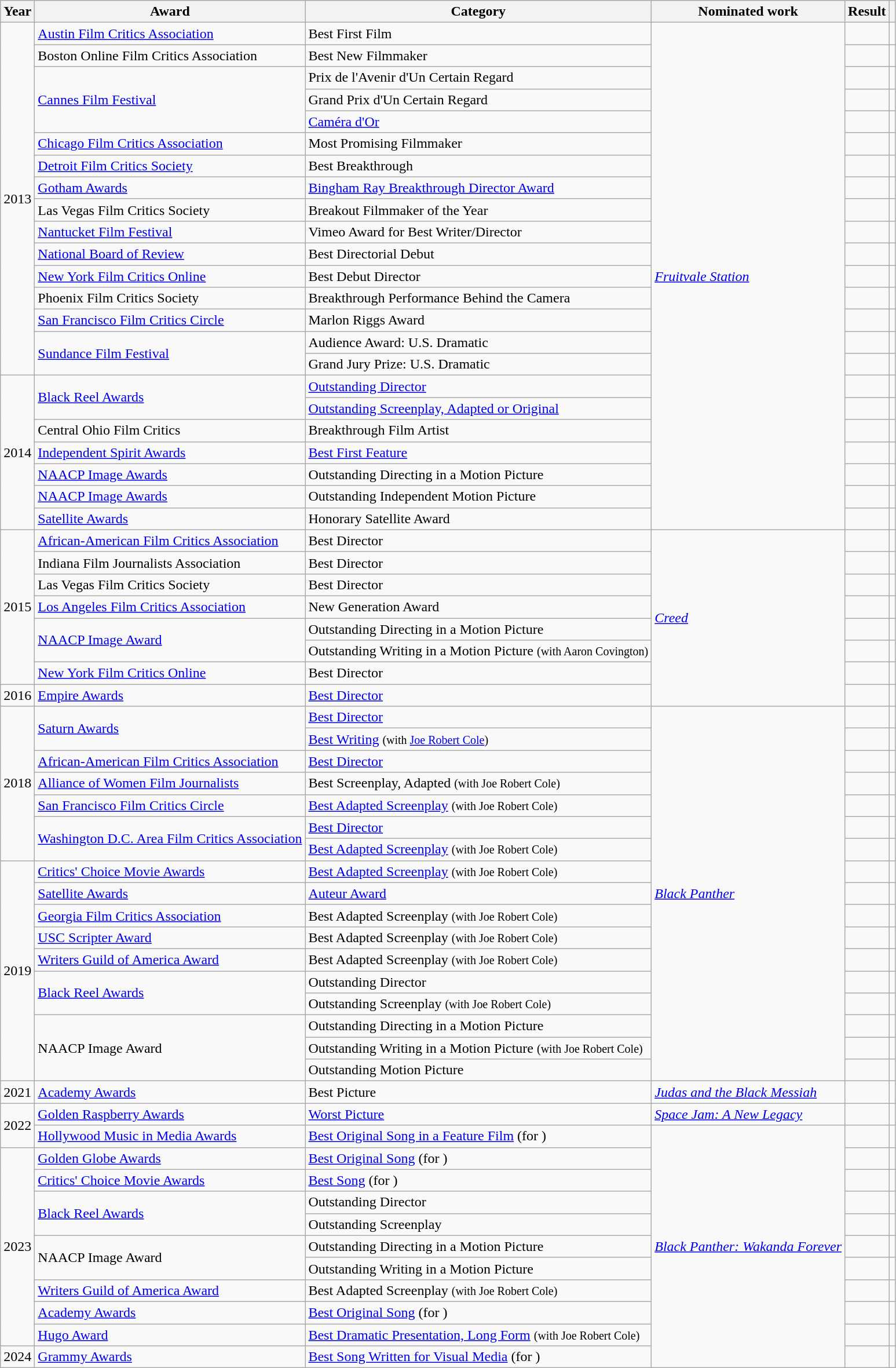<table class="wikitable">
<tr>
<th>Year</th>
<th>Award</th>
<th>Category</th>
<th>Nominated work</th>
<th>Result</th>
<th></th>
</tr>
<tr>
<td rowspan="16">2013</td>
<td><a href='#'>Austin Film Critics Association</a></td>
<td>Best First Film</td>
<td rowspan="23"><em><a href='#'>Fruitvale Station</a></em></td>
<td></td>
<td></td>
</tr>
<tr>
<td>Boston Online Film Critics Association</td>
<td>Best New Filmmaker</td>
<td></td>
<td></td>
</tr>
<tr>
<td rowspan="3"><a href='#'>Cannes Film Festival</a></td>
<td>Prix de l'Avenir d'Un Certain Regard</td>
<td></td>
<td></td>
</tr>
<tr>
<td>Grand Prix d'Un Certain Regard</td>
<td></td>
<td></td>
</tr>
<tr>
<td><a href='#'>Caméra d'Or</a></td>
<td></td>
<td></td>
</tr>
<tr>
<td><a href='#'>Chicago Film Critics Association</a></td>
<td>Most Promising Filmmaker</td>
<td></td>
<td></td>
</tr>
<tr>
<td><a href='#'>Detroit Film Critics Society</a></td>
<td>Best Breakthrough</td>
<td></td>
<td></td>
</tr>
<tr>
<td><a href='#'>Gotham Awards</a></td>
<td><a href='#'>Bingham Ray Breakthrough Director Award</a></td>
<td></td>
<td></td>
</tr>
<tr>
<td>Las Vegas Film Critics Society</td>
<td>Breakout Filmmaker of the Year</td>
<td></td>
<td></td>
</tr>
<tr>
<td><a href='#'>Nantucket Film Festival</a></td>
<td>Vimeo Award for Best Writer/Director</td>
<td></td>
<td></td>
</tr>
<tr>
<td><a href='#'>National Board of Review</a></td>
<td>Best Directorial Debut</td>
<td></td>
<td></td>
</tr>
<tr>
<td><a href='#'>New York Film Critics Online</a></td>
<td>Best Debut Director</td>
<td></td>
<td></td>
</tr>
<tr>
<td>Phoenix Film Critics Society</td>
<td>Breakthrough Performance Behind the Camera</td>
<td></td>
<td></td>
</tr>
<tr>
<td><a href='#'>San Francisco Film Critics Circle</a></td>
<td>Marlon Riggs Award</td>
<td></td>
<td></td>
</tr>
<tr>
<td rowspan=2><a href='#'>Sundance Film Festival</a></td>
<td>Audience Award: U.S. Dramatic</td>
<td></td>
<td></td>
</tr>
<tr>
<td>Grand Jury Prize: U.S. Dramatic</td>
<td></td>
<td></td>
</tr>
<tr>
<td rowspan="7">2014</td>
<td rowspan=2><a href='#'>Black Reel Awards</a></td>
<td><a href='#'>Outstanding Director</a></td>
<td></td>
<td></td>
</tr>
<tr>
<td><a href='#'>Outstanding Screenplay, Adapted or Original</a></td>
<td></td>
<td></td>
</tr>
<tr>
<td>Central Ohio Film Critics</td>
<td>Breakthrough Film Artist</td>
<td></td>
<td></td>
</tr>
<tr>
<td><a href='#'>Independent Spirit Awards</a></td>
<td><a href='#'>Best First Feature</a></td>
<td></td>
<td></td>
</tr>
<tr>
<td><a href='#'>NAACP Image Awards</a></td>
<td>Outstanding Directing in a Motion Picture</td>
<td></td>
<td></td>
</tr>
<tr>
<td><a href='#'>NAACP Image Awards</a></td>
<td>Outstanding Independent Motion Picture</td>
<td></td>
<td></td>
</tr>
<tr>
<td><a href='#'>Satellite Awards</a></td>
<td>Honorary Satellite Award</td>
<td></td>
<td></td>
</tr>
<tr>
<td rowspan="7">2015</td>
<td><a href='#'>African-American Film Critics Association</a></td>
<td>Best Director</td>
<td rowspan="8"><em><a href='#'>Creed</a></em></td>
<td></td>
<td></td>
</tr>
<tr>
<td>Indiana Film Journalists Association</td>
<td>Best Director</td>
<td></td>
<td></td>
</tr>
<tr>
<td>Las Vegas Film Critics Society</td>
<td>Best Director</td>
<td></td>
<td></td>
</tr>
<tr>
<td><a href='#'>Los Angeles Film Critics Association</a></td>
<td>New Generation Award</td>
<td></td>
<td></td>
</tr>
<tr>
<td rowspan=2><a href='#'>NAACP Image Award</a></td>
<td>Outstanding Directing in a Motion Picture</td>
<td></td>
<td></td>
</tr>
<tr>
<td>Outstanding Writing in a Motion Picture <small>(with Aaron Covington)</small></td>
<td></td>
<td></td>
</tr>
<tr>
<td><a href='#'>New York Film Critics Online</a></td>
<td>Best Director</td>
<td></td>
<td></td>
</tr>
<tr>
<td>2016</td>
<td><a href='#'>Empire Awards</a></td>
<td><a href='#'>Best Director</a></td>
<td></td>
<td></td>
</tr>
<tr>
<td rowspan=7>2018</td>
<td rowspan=2><a href='#'>Saturn Awards</a></td>
<td><a href='#'>Best Director</a></td>
<td rowspan=17><em><a href='#'>Black Panther</a></em></td>
<td></td>
<td></td>
</tr>
<tr>
<td><a href='#'>Best Writing</a> <small>(with <a href='#'>Joe Robert Cole</a>)</small></td>
<td></td>
<td></td>
</tr>
<tr>
<td><a href='#'>African-American Film Critics Association</a></td>
<td><a href='#'>Best Director</a></td>
<td></td>
<td></td>
</tr>
<tr>
<td><a href='#'>Alliance of Women Film Journalists</a></td>
<td>Best Screenplay, Adapted <small>(with Joe Robert Cole)</small></td>
<td></td>
<td></td>
</tr>
<tr>
<td><a href='#'>San Francisco Film Critics Circle</a></td>
<td><a href='#'>Best Adapted Screenplay</a> <small>(with Joe Robert Cole)</small></td>
<td></td>
<td></td>
</tr>
<tr>
<td rowspan=2><a href='#'>Washington D.C. Area Film Critics Association</a></td>
<td><a href='#'>Best Director</a></td>
<td></td>
<td></td>
</tr>
<tr>
<td><a href='#'>Best Adapted Screenplay</a> <small>(with Joe Robert Cole)</small></td>
<td></td>
<td></td>
</tr>
<tr>
<td rowspan=10>2019</td>
<td><a href='#'>Critics' Choice Movie Awards</a></td>
<td><a href='#'>Best Adapted Screenplay</a> <small>(with Joe Robert Cole)</small></td>
<td></td>
<td></td>
</tr>
<tr>
<td><a href='#'>Satellite Awards</a></td>
<td><a href='#'>Auteur Award</a></td>
<td></td>
<td></td>
</tr>
<tr>
<td><a href='#'>Georgia Film Critics Association</a></td>
<td>Best Adapted Screenplay <small>(with Joe Robert Cole)</small></td>
<td></td>
<td></td>
</tr>
<tr>
<td><a href='#'>USC Scripter Award</a></td>
<td>Best Adapted Screenplay <small>(with Joe Robert Cole)</small></td>
<td></td>
<td></td>
</tr>
<tr>
<td><a href='#'>Writers Guild of America Award</a></td>
<td>Best Adapted Screenplay <small>(with Joe Robert Cole)</small></td>
<td></td>
<td></td>
</tr>
<tr>
<td rowspan=2><a href='#'>Black Reel Awards</a></td>
<td>Outstanding Director</td>
<td></td>
<td></td>
</tr>
<tr>
<td>Outstanding Screenplay <small>(with Joe Robert Cole)</small></td>
<td></td>
<td></td>
</tr>
<tr>
<td rowspan=3>NAACP Image Award</td>
<td>Outstanding Directing in a Motion Picture</td>
<td></td>
<td></td>
</tr>
<tr>
<td>Outstanding Writing in a Motion Picture <small>(with Joe Robert Cole)</small></td>
<td></td>
<td></td>
</tr>
<tr>
<td>Outstanding Motion Picture</td>
<td></td>
<td></td>
</tr>
<tr>
<td>2021</td>
<td><a href='#'>Academy Awards</a></td>
<td>Best Picture</td>
<td><em><a href='#'>Judas and the Black Messiah</a></em></td>
<td></td>
<td></td>
</tr>
<tr>
<td rowspan=2>2022</td>
<td><a href='#'>Golden Raspberry Awards</a></td>
<td><a href='#'>Worst Picture</a></td>
<td><em><a href='#'>Space Jam: A New Legacy</a></em></td>
<td></td>
<td></td>
</tr>
<tr>
<td><a href='#'>Hollywood Music in Media Awards</a></td>
<td><a href='#'>Best Original Song in a Feature Film</a> (for )</td>
<td rowspan="11"><em><a href='#'>Black Panther: Wakanda Forever</a></em></td>
<td></td>
<td></td>
</tr>
<tr>
<td rowspan="9">2023</td>
<td><a href='#'>Golden Globe Awards</a></td>
<td><a href='#'>Best Original Song</a> (for )</td>
<td></td>
<td></td>
</tr>
<tr>
<td><a href='#'>Critics' Choice Movie Awards</a></td>
<td><a href='#'>Best Song</a> (for )</td>
<td></td>
<td></td>
</tr>
<tr>
<td rowspan="2"><a href='#'>Black Reel Awards</a></td>
<td>Outstanding Director</td>
<td></td>
<td></td>
</tr>
<tr>
<td>Outstanding Screenplay</td>
<td></td>
<td></td>
</tr>
<tr>
<td rowspan="2">NAACP Image Award</td>
<td>Outstanding Directing in a Motion Picture</td>
<td></td>
<td></td>
</tr>
<tr>
<td>Outstanding Writing in a Motion Picture</td>
<td></td>
<td></td>
</tr>
<tr>
<td><a href='#'>Writers Guild of America Award</a></td>
<td>Best Adapted Screenplay <small>(with Joe Robert Cole)</small></td>
<td></td>
<td></td>
</tr>
<tr>
<td><a href='#'>Academy Awards</a></td>
<td><a href='#'>Best Original Song</a> (for )</td>
<td></td>
<td></td>
</tr>
<tr>
<td><a href='#'>Hugo Award</a></td>
<td><a href='#'>Best Dramatic Presentation, Long Form</a> <small>(with Joe Robert Cole)</small></td>
<td></td>
<td></td>
</tr>
<tr>
<td>2024</td>
<td><a href='#'>Grammy Awards</a></td>
<td><a href='#'>Best Song Written for Visual Media</a> (for )</td>
<td></td>
<td></td>
</tr>
</table>
